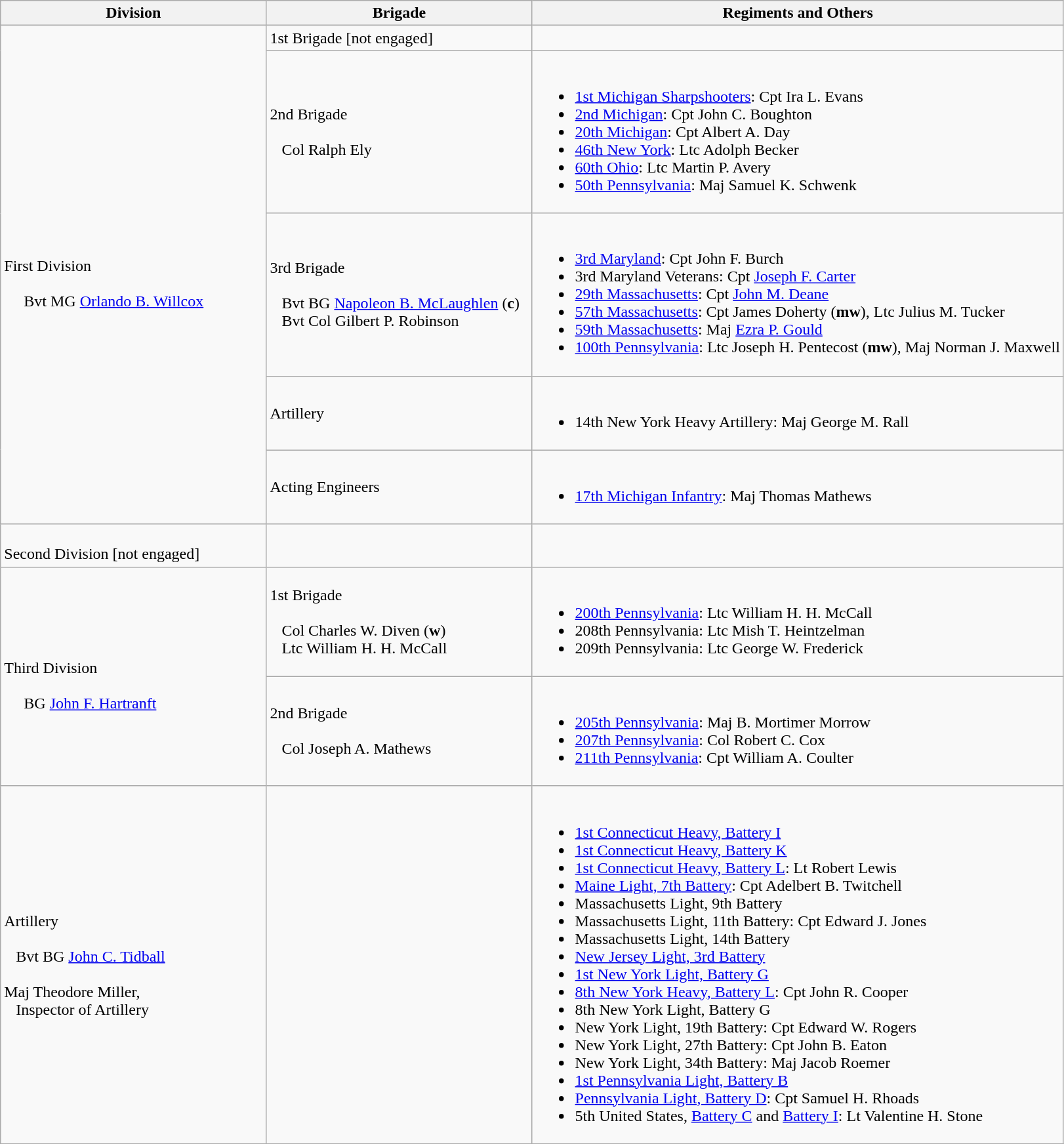<table class="wikitable">
<tr>
<th width=25%>Division</th>
<th width=25%>Brigade</th>
<th>Regiments and Others</th>
</tr>
<tr>
<td rowspan=5><br>First Division<br><br>    
Bvt MG <a href='#'>Orlando B. Willcox</a></td>
<td>1st Brigade [not engaged]</td>
<td></td>
</tr>
<tr>
<td>2nd Brigade<br><br>  
Col Ralph Ely</td>
<td><br><ul><li><a href='#'>1st Michigan Sharpshooters</a>: Cpt Ira L. Evans</li><li><a href='#'>2nd Michigan</a>: Cpt John C. Boughton</li><li><a href='#'>20th Michigan</a>: Cpt Albert A. Day</li><li><a href='#'>46th New York</a>: Ltc Adolph Becker</li><li><a href='#'>60th Ohio</a>: Ltc Martin P. Avery</li><li><a href='#'>50th Pennsylvania</a>: Maj Samuel K. Schwenk</li></ul></td>
</tr>
<tr>
<td>3rd Brigade<br><br>  
Bvt BG <a href='#'>Napoleon B. McLaughlen</a> (<strong>c</strong>)<br>  
Bvt Col Gilbert P. Robinson</td>
<td><br><ul><li><a href='#'>3rd Maryland</a>: Cpt John F. Burch</li><li>3rd Maryland Veterans: Cpt <a href='#'>Joseph F. Carter</a></li><li><a href='#'>29th Massachusetts</a>: Cpt <a href='#'>John M. Deane</a></li><li><a href='#'>57th Massachusetts</a>: Cpt James Doherty (<strong>mw</strong>), Ltc Julius M. Tucker</li><li><a href='#'>59th Massachusetts</a>: Maj <a href='#'>Ezra P. Gould</a></li><li><a href='#'>100th Pennsylvania</a>: Ltc Joseph H. Pentecost (<strong>mw</strong>), Maj Norman J. Maxwell</li></ul></td>
</tr>
<tr>
<td>Artillery</td>
<td><br><ul><li>14th New York Heavy Artillery: Maj George M. Rall</li></ul></td>
</tr>
<tr>
<td>Acting Engineers</td>
<td><br><ul><li><a href='#'>17th Michigan Infantry</a>: Maj Thomas Mathews</li></ul></td>
</tr>
<tr>
<td rowspan=1><br>Second Division [not engaged]</td>
<td></td>
<td></td>
</tr>
<tr>
<td rowspan=2><br>Third Division<br><br>    
BG <a href='#'>John F. Hartranft</a></td>
<td>1st Brigade<br><br>  
Col Charles W. Diven (<strong>w</strong>)
<br>  
Ltc William H. H. McCall</td>
<td><br><ul><li><a href='#'>200th Pennsylvania</a>: Ltc William H. H. McCall</li><li>208th Pennsylvania: Ltc Mish T. Heintzelman</li><li>209th Pennsylvania: Ltc George W. Frederick</li></ul></td>
</tr>
<tr>
<td>2nd Brigade<br><br>  
Col Joseph A. Mathews</td>
<td><br><ul><li><a href='#'>205th Pennsylvania</a>: Maj B. Mortimer Morrow</li><li><a href='#'>207th Pennsylvania</a>: Col Robert C. Cox</li><li><a href='#'>211th Pennsylvania</a>: Cpt William A. Coulter</li></ul></td>
</tr>
<tr>
<td>Artillery<br><br>  
Bvt BG <a href='#'>John C. Tidball</a>
<br>  <br>Maj Theodore Miller,<br>   Inspector of Artillery</td>
<td></td>
<td><br><ul><li><a href='#'>1st Connecticut Heavy, Battery I</a></li><li><a href='#'>1st Connecticut Heavy, Battery K</a></li><li><a href='#'>1st Connecticut Heavy, Battery L</a>: Lt Robert Lewis</li><li><a href='#'>Maine Light, 7th Battery</a>: Cpt Adelbert B. Twitchell</li><li>Massachusetts Light, 9th Battery</li><li>Massachusetts Light, 11th Battery: Cpt Edward J. Jones</li><li>Massachusetts Light, 14th Battery</li><li><a href='#'>New Jersey Light, 3rd Battery</a></li><li><a href='#'>1st New York Light, Battery G</a></li><li><a href='#'>8th New York Heavy, Battery L</a>: Cpt John R. Cooper</li><li>8th New York Light, Battery G</li><li>New York Light, 19th Battery: Cpt Edward W. Rogers</li><li>New York Light, 27th Battery: Cpt John B. Eaton</li><li>New York Light, 34th Battery: Maj Jacob Roemer</li><li><a href='#'>1st Pennsylvania Light, Battery B</a></li><li><a href='#'>Pennsylvania Light, Battery D</a>: Cpt Samuel H. Rhoads</li><li>5th United States, <a href='#'>Battery C</a> and <a href='#'>Battery I</a>: Lt Valentine H. Stone</li></ul></td>
</tr>
<tr>
</tr>
</table>
